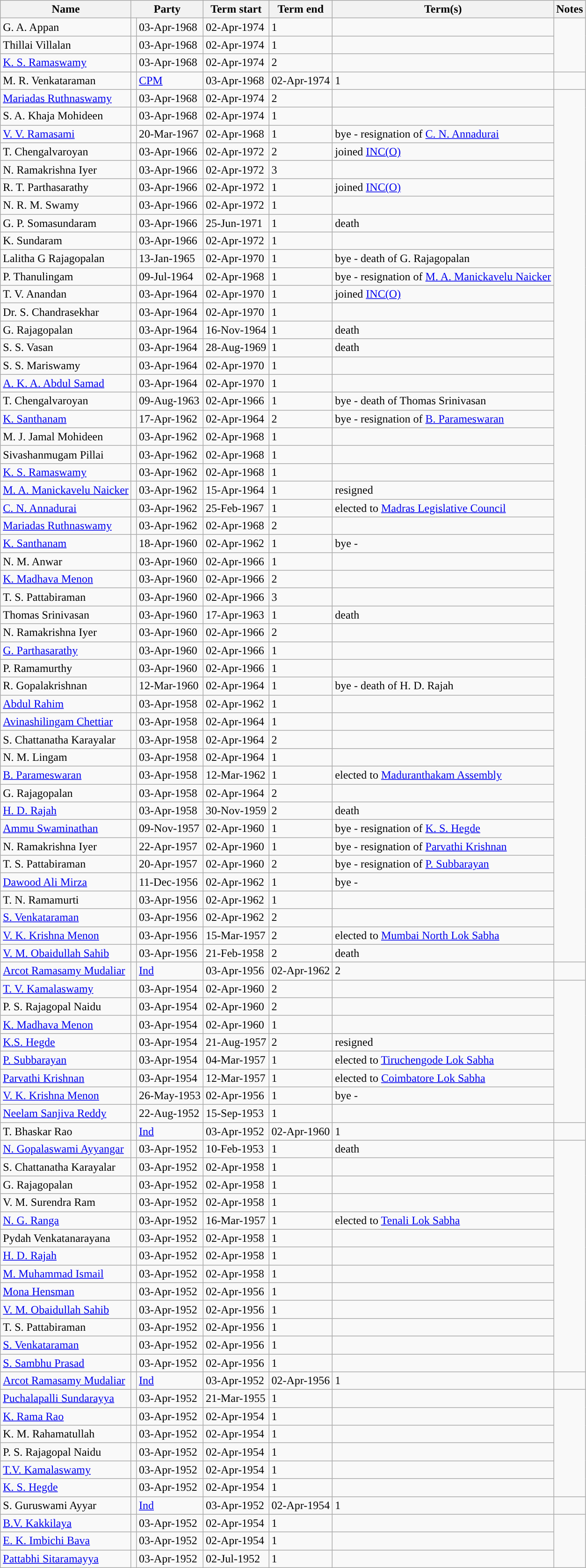<table class="wikitable sortable">
<tr>
<th>Name</th>
<th colspan="2">Party</th>
<th>Term start</th>
<th>Term end</th>
<th>Term(s)</th>
<th>Notes</th>
</tr>
<tr>
<td>G. A. Appan</td>
<td></td>
<td>03-Apr-1968</td>
<td>02-Apr-1974</td>
<td>1</td>
<td></td>
</tr>
<tr>
<td>Thillai Villalan</td>
<td></td>
<td>03-Apr-1968</td>
<td>02-Apr-1974</td>
<td>1</td>
<td></td>
</tr>
<tr>
<td><a href='#'>K. S. Ramaswamy</a></td>
<td></td>
<td>03-Apr-1968</td>
<td>02-Apr-1974</td>
<td>2</td>
<td></td>
</tr>
<tr>
<td>M. R. Venkataraman</td>
<td style="background-color: "></td>
<td><a href='#'>CPM</a></td>
<td>03-Apr-1968</td>
<td>02-Apr-1974</td>
<td>1</td>
<td></td>
</tr>
<tr>
<td><a href='#'>Mariadas Ruthnaswamy</a></td>
<td></td>
<td>03-Apr-1968</td>
<td>02-Apr-1974</td>
<td>2</td>
<td></td>
</tr>
<tr>
<td>S. A. Khaja Mohideen</td>
<td></td>
<td>03-Apr-1968</td>
<td>02-Apr-1974</td>
<td>1</td>
<td></td>
</tr>
<tr>
<td><a href='#'>V. V. Ramasami</a></td>
<td></td>
<td>20-Mar-1967</td>
<td>02-Apr-1968</td>
<td>1</td>
<td>bye - resignation of <a href='#'>C. N. Annadurai</a></td>
</tr>
<tr>
<td>T. Chengalvaroyan</td>
<td></td>
<td>03-Apr-1966</td>
<td>02-Apr-1972</td>
<td>2</td>
<td>joined <a href='#'>INC(O)</a></td>
</tr>
<tr>
<td>N. Ramakrishna Iyer</td>
<td></td>
<td>03-Apr-1966</td>
<td>02-Apr-1972</td>
<td>3</td>
<td></td>
</tr>
<tr>
<td>R. T. Parthasarathy</td>
<td></td>
<td>03-Apr-1966</td>
<td>02-Apr-1972</td>
<td>1</td>
<td>joined <a href='#'>INC(O)</a></td>
</tr>
<tr>
<td>N. R. M. Swamy</td>
<td></td>
<td>03-Apr-1966</td>
<td>02-Apr-1972</td>
<td>1</td>
<td></td>
</tr>
<tr>
<td>G. P. Somasundaram</td>
<td></td>
<td>03-Apr-1966</td>
<td>25-Jun-1971</td>
<td>1</td>
<td>death</td>
</tr>
<tr>
<td>K. Sundaram</td>
<td></td>
<td>03-Apr-1966</td>
<td>02-Apr-1972</td>
<td>1</td>
<td></td>
</tr>
<tr>
<td>Lalitha G Rajagopalan</td>
<td></td>
<td>13-Jan-1965</td>
<td>02-Apr-1970</td>
<td>1</td>
<td>bye - death of G. Rajagopalan</td>
</tr>
<tr>
<td>P. Thanulingam</td>
<td></td>
<td>09-Jul-1964</td>
<td>02-Apr-1968</td>
<td>1</td>
<td>bye - resignation of <a href='#'>M. A. Manickavelu Naicker</a></td>
</tr>
<tr>
<td>T. V. Anandan</td>
<td></td>
<td>03-Apr-1964</td>
<td>02-Apr-1970</td>
<td>1</td>
<td>joined <a href='#'>INC(O)</a></td>
</tr>
<tr>
<td>Dr. S. Chandrasekhar</td>
<td></td>
<td>03-Apr-1964</td>
<td>02-Apr-1970</td>
<td>1</td>
<td></td>
</tr>
<tr>
<td>G. Rajagopalan</td>
<td></td>
<td>03-Apr-1964</td>
<td>16-Nov-1964</td>
<td>1</td>
<td>death</td>
</tr>
<tr>
<td>S. S. Vasan</td>
<td></td>
<td>03-Apr-1964</td>
<td>28-Aug-1969</td>
<td>1</td>
<td>death</td>
</tr>
<tr>
<td>S. S. Mariswamy</td>
<td></td>
<td>03-Apr-1964</td>
<td>02-Apr-1970</td>
<td>1</td>
<td></td>
</tr>
<tr>
<td><a href='#'>A. K. A. Abdul Samad</a></td>
<td></td>
<td>03-Apr-1964</td>
<td>02-Apr-1970</td>
<td>1</td>
<td></td>
</tr>
<tr>
<td>T. Chengalvaroyan</td>
<td></td>
<td>09-Aug-1963</td>
<td>02-Apr-1966</td>
<td>1</td>
<td>bye - death of Thomas Srinivasan</td>
</tr>
<tr>
<td><a href='#'>K. Santhanam</a></td>
<td></td>
<td>17-Apr-1962</td>
<td>02-Apr-1964</td>
<td>2</td>
<td>bye - resignation of <a href='#'>B. Parameswaran</a></td>
</tr>
<tr>
<td>M. J. Jamal Mohideen</td>
<td></td>
<td>03-Apr-1962</td>
<td>02-Apr-1968</td>
<td>1</td>
<td></td>
</tr>
<tr>
<td>Sivashanmugam Pillai</td>
<td></td>
<td>03-Apr-1962</td>
<td>02-Apr-1968</td>
<td>1</td>
<td></td>
</tr>
<tr>
<td><a href='#'>K. S. Ramaswamy</a></td>
<td></td>
<td>03-Apr-1962</td>
<td>02-Apr-1968</td>
<td>1</td>
<td></td>
</tr>
<tr>
<td><a href='#'>M. A. Manickavelu Naicker</a></td>
<td></td>
<td>03-Apr-1962</td>
<td>15-Apr-1964</td>
<td>1</td>
<td>resigned</td>
</tr>
<tr>
<td><a href='#'>C. N. Annadurai</a></td>
<td></td>
<td>03-Apr-1962</td>
<td>25-Feb-1967</td>
<td>1</td>
<td>elected to <a href='#'>Madras Legislative Council</a></td>
</tr>
<tr>
<td><a href='#'>Mariadas Ruthnaswamy</a></td>
<td></td>
<td>03-Apr-1962</td>
<td>02-Apr-1968</td>
<td>2</td>
<td></td>
</tr>
<tr>
<td><a href='#'>K. Santhanam</a></td>
<td></td>
<td>18-Apr-1960</td>
<td>02-Apr-1962</td>
<td>1</td>
<td>bye -</td>
</tr>
<tr>
<td>N. M. Anwar</td>
<td></td>
<td>03-Apr-1960</td>
<td>02-Apr-1966</td>
<td>1</td>
<td></td>
</tr>
<tr>
<td><a href='#'>K. Madhava Menon</a></td>
<td></td>
<td>03-Apr-1960</td>
<td>02-Apr-1966</td>
<td>2</td>
<td></td>
</tr>
<tr>
<td>T. S. Pattabiraman</td>
<td></td>
<td>03-Apr-1960</td>
<td>02-Apr-1966</td>
<td>3</td>
<td></td>
</tr>
<tr>
<td>Thomas Srinivasan</td>
<td></td>
<td>03-Apr-1960</td>
<td>17-Apr-1963</td>
<td>1</td>
<td>death</td>
</tr>
<tr>
<td>N. Ramakrishna Iyer</td>
<td></td>
<td>03-Apr-1960</td>
<td>02-Apr-1966</td>
<td>2</td>
<td></td>
</tr>
<tr>
<td><a href='#'>G. Parthasarathy</a></td>
<td></td>
<td>03-Apr-1960</td>
<td>02-Apr-1966</td>
<td>1</td>
<td></td>
</tr>
<tr>
<td>P. Ramamurthy</td>
<td></td>
<td>03-Apr-1960</td>
<td>02-Apr-1966</td>
<td>1</td>
<td></td>
</tr>
<tr>
<td>R. Gopalakrishnan</td>
<td></td>
<td>12-Mar-1960</td>
<td>02-Apr-1964</td>
<td>1</td>
<td>bye - death of H. D. Rajah</td>
</tr>
<tr>
<td><a href='#'>Abdul Rahim</a></td>
<td></td>
<td>03-Apr-1958</td>
<td>02-Apr-1962</td>
<td>1</td>
<td></td>
</tr>
<tr>
<td><a href='#'>Avinashilingam Chettiar</a></td>
<td></td>
<td>03-Apr-1958</td>
<td>02-Apr-1964</td>
<td>1</td>
<td></td>
</tr>
<tr>
<td>S. Chattanatha Karayalar</td>
<td></td>
<td>03-Apr-1958</td>
<td>02-Apr-1964</td>
<td>2</td>
<td></td>
</tr>
<tr>
<td>N. M. Lingam</td>
<td></td>
<td>03-Apr-1958</td>
<td>02-Apr-1964</td>
<td>1</td>
<td></td>
</tr>
<tr>
<td><a href='#'>B. Parameswaran</a></td>
<td></td>
<td>03-Apr-1958</td>
<td>12-Mar-1962</td>
<td>1</td>
<td>elected to <a href='#'>Maduranthakam Assembly</a></td>
</tr>
<tr>
<td>G. Rajagopalan</td>
<td></td>
<td>03-Apr-1958</td>
<td>02-Apr-1964</td>
<td>2</td>
<td></td>
</tr>
<tr>
<td><a href='#'>H. D. Rajah</a></td>
<td></td>
<td>03-Apr-1958</td>
<td>30-Nov-1959</td>
<td>2</td>
<td>death</td>
</tr>
<tr>
<td><a href='#'>Ammu Swaminathan</a></td>
<td></td>
<td>09-Nov-1957</td>
<td>02-Apr-1960</td>
<td>1</td>
<td>bye - resignation of <a href='#'>K. S. Hegde</a></td>
</tr>
<tr>
<td>N. Ramakrishna Iyer</td>
<td></td>
<td>22-Apr-1957</td>
<td>02-Apr-1960</td>
<td>1</td>
<td>bye - resignation of <a href='#'>Parvathi Krishnan</a></td>
</tr>
<tr>
<td>T. S. Pattabiraman</td>
<td></td>
<td>20-Apr-1957</td>
<td>02-Apr-1960</td>
<td>2</td>
<td>bye - resignation of <a href='#'>P. Subbarayan</a></td>
</tr>
<tr>
<td><a href='#'>Dawood Ali Mirza</a></td>
<td></td>
<td>11-Dec-1956</td>
<td>02-Apr-1962</td>
<td>1</td>
<td>bye -</td>
</tr>
<tr>
<td>T. N. Ramamurti</td>
<td></td>
<td>03-Apr-1956</td>
<td>02-Apr-1962</td>
<td>1</td>
<td></td>
</tr>
<tr>
<td><a href='#'>S. Venkataraman</a></td>
<td></td>
<td>03-Apr-1956</td>
<td>02-Apr-1962</td>
<td>2</td>
<td></td>
</tr>
<tr>
<td><a href='#'>V. K. Krishna Menon</a></td>
<td></td>
<td>03-Apr-1956</td>
<td>15-Mar-1957</td>
<td>2</td>
<td>elected to <a href='#'>Mumbai North Lok Sabha</a></td>
</tr>
<tr>
<td><a href='#'>V. M. Obaidullah Sahib</a></td>
<td></td>
<td>03-Apr-1956</td>
<td>21-Feb-1958</td>
<td>2</td>
<td>death</td>
</tr>
<tr>
<td><a href='#'>Arcot Ramasamy Mudaliar</a></td>
<td style="background-color: "></td>
<td><a href='#'>Ind</a></td>
<td>03-Apr-1956</td>
<td>02-Apr-1962</td>
<td>2</td>
<td></td>
</tr>
<tr>
<td><a href='#'>T. V. Kamalaswamy</a></td>
<td></td>
<td>03-Apr-1954</td>
<td>02-Apr-1960</td>
<td>2</td>
<td></td>
</tr>
<tr>
<td>P. S. Rajagopal Naidu</td>
<td></td>
<td>03-Apr-1954</td>
<td>02-Apr-1960</td>
<td>2</td>
<td></td>
</tr>
<tr>
<td><a href='#'>K. Madhava Menon</a></td>
<td></td>
<td>03-Apr-1954</td>
<td>02-Apr-1960</td>
<td>1</td>
<td></td>
</tr>
<tr>
<td><a href='#'>K.S. Hegde</a></td>
<td></td>
<td>03-Apr-1954</td>
<td>21-Aug-1957</td>
<td>2</td>
<td>resigned</td>
</tr>
<tr>
<td><a href='#'>P. Subbarayan</a></td>
<td></td>
<td>03-Apr-1954</td>
<td>04-Mar-1957</td>
<td>1</td>
<td>elected to <a href='#'>Tiruchengode Lok Sabha</a></td>
</tr>
<tr>
<td><a href='#'>Parvathi Krishnan</a></td>
<td></td>
<td>03-Apr-1954</td>
<td>12-Mar-1957</td>
<td>1</td>
<td>elected to <a href='#'>Coimbatore Lok Sabha</a></td>
</tr>
<tr>
<td><a href='#'>V. K. Krishna Menon</a></td>
<td></td>
<td>26-May-1953</td>
<td>02-Apr-1956</td>
<td>1</td>
<td>bye -</td>
</tr>
<tr>
<td><a href='#'>Neelam Sanjiva Reddy</a></td>
<td></td>
<td>22-Aug-1952</td>
<td>15-Sep-1953</td>
<td>1</td>
<td></td>
</tr>
<tr>
<td>T. Bhaskar Rao</td>
<td style="background-color: "></td>
<td><a href='#'>Ind</a></td>
<td>03-Apr-1952</td>
<td>02-Apr-1960</td>
<td>1</td>
<td></td>
</tr>
<tr>
<td><a href='#'>N. Gopalaswami Ayyangar</a></td>
<td></td>
<td>03-Apr-1952</td>
<td>10-Feb-1953</td>
<td>1</td>
<td>death</td>
</tr>
<tr>
<td>S. Chattanatha Karayalar</td>
<td></td>
<td>03-Apr-1952</td>
<td>02-Apr-1958</td>
<td>1</td>
<td></td>
</tr>
<tr>
<td>G. Rajagopalan</td>
<td></td>
<td>03-Apr-1952</td>
<td>02-Apr-1958</td>
<td>1</td>
<td></td>
</tr>
<tr>
<td>V. M. Surendra Ram</td>
<td></td>
<td>03-Apr-1952</td>
<td>02-Apr-1958</td>
<td>1</td>
<td></td>
</tr>
<tr>
<td><a href='#'>N. G. Ranga</a></td>
<td></td>
<td>03-Apr-1952</td>
<td>16-Mar-1957</td>
<td>1</td>
<td>elected to <a href='#'>Tenali Lok Sabha</a></td>
</tr>
<tr>
<td>Pydah Venkatanarayana</td>
<td></td>
<td>03-Apr-1952</td>
<td>02-Apr-1958</td>
<td>1</td>
<td></td>
</tr>
<tr>
<td><a href='#'>H. D. Rajah</a></td>
<td></td>
<td>03-Apr-1952</td>
<td>02-Apr-1958</td>
<td>1</td>
<td></td>
</tr>
<tr>
<td><a href='#'>M. Muhammad Ismail</a></td>
<td></td>
<td>03-Apr-1952</td>
<td>02-Apr-1958</td>
<td>1</td>
<td></td>
</tr>
<tr>
<td><a href='#'>Mona Hensman</a></td>
<td></td>
<td>03-Apr-1952</td>
<td>02-Apr-1956</td>
<td>1</td>
<td></td>
</tr>
<tr>
<td><a href='#'>V. M. Obaidullah Sahib</a></td>
<td></td>
<td>03-Apr-1952</td>
<td>02-Apr-1956</td>
<td>1</td>
<td></td>
</tr>
<tr>
<td>T. S. Pattabiraman</td>
<td></td>
<td>03-Apr-1952</td>
<td>02-Apr-1956</td>
<td>1</td>
<td></td>
</tr>
<tr>
<td><a href='#'>S. Venkataraman</a></td>
<td></td>
<td>03-Apr-1952</td>
<td>02-Apr-1956</td>
<td>1</td>
<td></td>
</tr>
<tr>
<td><a href='#'>S. Sambhu Prasad</a></td>
<td></td>
<td>03-Apr-1952</td>
<td>02-Apr-1956</td>
<td>1</td>
<td></td>
</tr>
<tr>
<td><a href='#'>Arcot Ramasamy Mudaliar</a></td>
<td style="background-color: "></td>
<td><a href='#'>Ind</a></td>
<td>03-Apr-1952</td>
<td>02-Apr-1956</td>
<td>1</td>
<td></td>
</tr>
<tr>
<td><a href='#'>Puchalapalli Sundarayya</a></td>
<td></td>
<td>03-Apr-1952</td>
<td>21-Mar-1955</td>
<td>1</td>
<td></td>
</tr>
<tr>
<td><a href='#'>K. Rama Rao</a></td>
<td></td>
<td>03-Apr-1952</td>
<td>02-Apr-1954</td>
<td>1</td>
<td></td>
</tr>
<tr>
<td>K. M. Rahamatullah</td>
<td></td>
<td>03-Apr-1952</td>
<td>02-Apr-1954</td>
<td>1</td>
<td></td>
</tr>
<tr>
<td>P. S. Rajagopal Naidu</td>
<td></td>
<td>03-Apr-1952</td>
<td>02-Apr-1954</td>
<td>1</td>
<td></td>
</tr>
<tr>
<td><a href='#'>T.V. Kamalaswamy</a></td>
<td></td>
<td>03-Apr-1952</td>
<td>02-Apr-1954</td>
<td>1</td>
<td></td>
</tr>
<tr>
<td><a href='#'>K. S. Hegde</a></td>
<td></td>
<td>03-Apr-1952</td>
<td>02-Apr-1954</td>
<td>1</td>
<td></td>
</tr>
<tr>
<td>S. Guruswami Ayyar</td>
<td style="background-color: "></td>
<td><a href='#'>Ind</a></td>
<td>03-Apr-1952</td>
<td>02-Apr-1954</td>
<td>1</td>
<td></td>
</tr>
<tr>
<td><a href='#'>B.V. Kakkilaya</a></td>
<td></td>
<td>03-Apr-1952</td>
<td>02-Apr-1954</td>
<td>1</td>
<td></td>
</tr>
<tr>
<td><a href='#'>E. K. Imbichi Bava</a></td>
<td></td>
<td>03-Apr-1952</td>
<td>02-Apr-1954</td>
<td>1</td>
<td></td>
</tr>
<tr>
<td><a href='#'>Pattabhi Sitaramayya</a></td>
<td></td>
<td>03-Apr-1952</td>
<td>02-Jul-1952</td>
<td>1</td>
<td></td>
</tr>
</table>
